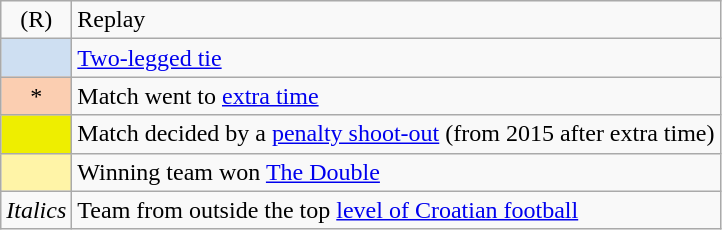<table class="wikitable">
<tr>
<td align=center>(R)</td>
<td>Replay</td>
</tr>
<tr>
<td align=center style="background-color:#cedff2"></td>
<td><a href='#'>Two-legged tie</a></td>
</tr>
<tr>
<td align=center style="background-color:#FBCEB1">*</td>
<td>Match went to <a href='#'>extra time</a></td>
</tr>
<tr>
<td align=center style="background-color:#eeee00"></td>
<td>Match decided by a <a href='#'>penalty shoot-out</a> (from 2015 after extra time)</td>
</tr>
<tr>
<td align=center style="background-color:#fff4a7"></td>
<td>Winning team won <a href='#'>The Double</a></td>
</tr>
<tr>
<td><em>Italics</em></td>
<td>Team from outside the top <a href='#'>level of Croatian football</a></td>
</tr>
</table>
